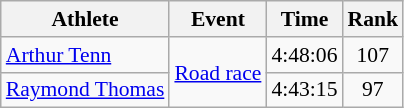<table class="wikitable" style="font-size:90%">
<tr>
<th>Athlete</th>
<th>Event</th>
<th>Time</th>
<th>Rank</th>
</tr>
<tr align=center>
<td align=left><a href='#'>Arthur Tenn</a></td>
<td align=left rowspan=2><a href='#'>Road race</a></td>
<td>4:48:06</td>
<td>107</td>
</tr>
<tr align=center>
<td align=left><a href='#'>Raymond Thomas</a></td>
<td>4:43:15</td>
<td>97</td>
</tr>
</table>
